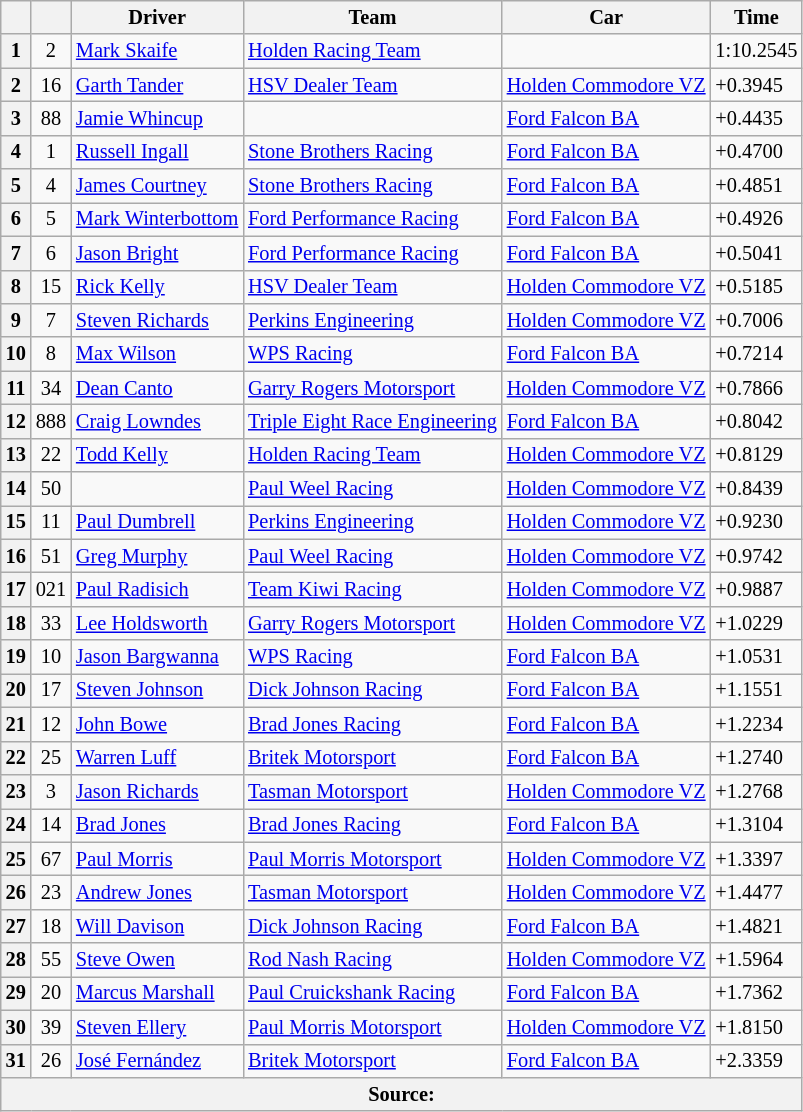<table class="wikitable" style="font-size: 85%">
<tr>
<th></th>
<th></th>
<th>Driver</th>
<th>Team</th>
<th>Car</th>
<th>Time</th>
</tr>
<tr>
<th>1</th>
<td align="center">2</td>
<td> <a href='#'>Mark Skaife</a></td>
<td><a href='#'>Holden Racing Team</a></td>
<td></td>
<td>1:10.2545</td>
</tr>
<tr>
<th>2</th>
<td align="center">16</td>
<td> <a href='#'>Garth Tander</a></td>
<td><a href='#'>HSV Dealer Team</a></td>
<td><a href='#'>Holden Commodore VZ</a></td>
<td>+0.3945</td>
</tr>
<tr>
<th>3</th>
<td align="center">88</td>
<td> <a href='#'>Jamie Whincup</a></td>
<td></td>
<td><a href='#'>Ford Falcon BA</a></td>
<td>+0.4435</td>
</tr>
<tr>
<th>4</th>
<td align="center">1</td>
<td> <a href='#'>Russell Ingall</a></td>
<td><a href='#'>Stone Brothers Racing</a></td>
<td><a href='#'>Ford Falcon BA</a></td>
<td>+0.4700</td>
</tr>
<tr>
<th>5</th>
<td align="center">4</td>
<td> <a href='#'>James Courtney</a></td>
<td><a href='#'>Stone Brothers Racing</a></td>
<td><a href='#'>Ford Falcon BA</a></td>
<td>+0.4851</td>
</tr>
<tr>
<th>6</th>
<td align="center">5</td>
<td> <a href='#'>Mark Winterbottom</a></td>
<td><a href='#'>Ford Performance Racing</a></td>
<td><a href='#'>Ford Falcon BA</a></td>
<td>+0.4926</td>
</tr>
<tr>
<th>7</th>
<td align="center">6</td>
<td> <a href='#'>Jason Bright</a></td>
<td><a href='#'>Ford Performance Racing</a></td>
<td><a href='#'>Ford Falcon BA</a></td>
<td>+0.5041</td>
</tr>
<tr>
<th>8</th>
<td align="center">15</td>
<td> <a href='#'>Rick Kelly</a></td>
<td><a href='#'>HSV Dealer Team</a></td>
<td><a href='#'>Holden Commodore VZ</a></td>
<td>+0.5185</td>
</tr>
<tr>
<th>9</th>
<td align="center">7</td>
<td> <a href='#'>Steven Richards</a></td>
<td><a href='#'>Perkins Engineering</a></td>
<td><a href='#'>Holden Commodore VZ</a></td>
<td>+0.7006</td>
</tr>
<tr>
<th>10</th>
<td align="center">8</td>
<td> <a href='#'>Max Wilson</a></td>
<td><a href='#'>WPS Racing</a></td>
<td><a href='#'>Ford Falcon BA</a></td>
<td>+0.7214</td>
</tr>
<tr>
<th>11</th>
<td align="center">34</td>
<td> <a href='#'>Dean Canto</a></td>
<td><a href='#'>Garry Rogers Motorsport</a></td>
<td><a href='#'>Holden Commodore VZ</a></td>
<td>+0.7866</td>
</tr>
<tr>
<th>12</th>
<td align="center">888</td>
<td> <a href='#'>Craig Lowndes</a></td>
<td><a href='#'>Triple Eight Race Engineering</a></td>
<td><a href='#'>Ford Falcon BA</a></td>
<td>+0.8042</td>
</tr>
<tr>
<th>13</th>
<td align="center">22</td>
<td> <a href='#'>Todd Kelly</a></td>
<td><a href='#'>Holden Racing Team</a></td>
<td><a href='#'>Holden Commodore VZ</a></td>
<td>+0.8129</td>
</tr>
<tr>
<th>14</th>
<td align="center">50</td>
<td></td>
<td><a href='#'>Paul Weel Racing</a></td>
<td><a href='#'>Holden Commodore VZ</a></td>
<td>+0.8439</td>
</tr>
<tr>
<th>15</th>
<td align="center">11</td>
<td> <a href='#'>Paul Dumbrell</a></td>
<td><a href='#'>Perkins Engineering</a></td>
<td><a href='#'>Holden Commodore VZ</a></td>
<td>+0.9230</td>
</tr>
<tr>
<th>16</th>
<td align="center">51</td>
<td> <a href='#'>Greg Murphy</a></td>
<td><a href='#'>Paul Weel Racing</a></td>
<td><a href='#'>Holden Commodore VZ</a></td>
<td>+0.9742</td>
</tr>
<tr>
<th>17</th>
<td align="center">021</td>
<td> <a href='#'>Paul Radisich</a></td>
<td><a href='#'>Team Kiwi Racing</a></td>
<td><a href='#'>Holden Commodore VZ</a></td>
<td>+0.9887</td>
</tr>
<tr>
<th>18</th>
<td align="center">33</td>
<td> <a href='#'>Lee Holdsworth</a></td>
<td><a href='#'>Garry Rogers Motorsport</a></td>
<td><a href='#'>Holden Commodore VZ</a></td>
<td>+1.0229</td>
</tr>
<tr>
<th>19</th>
<td align="center">10</td>
<td> <a href='#'>Jason Bargwanna</a></td>
<td><a href='#'>WPS Racing</a></td>
<td><a href='#'>Ford Falcon BA</a></td>
<td>+1.0531</td>
</tr>
<tr>
<th>20</th>
<td align="center">17</td>
<td> <a href='#'>Steven Johnson</a></td>
<td><a href='#'>Dick Johnson Racing</a></td>
<td><a href='#'>Ford Falcon BA</a></td>
<td>+1.1551</td>
</tr>
<tr>
<th>21</th>
<td align="center">12</td>
<td> <a href='#'>John Bowe</a></td>
<td><a href='#'>Brad Jones Racing</a></td>
<td><a href='#'>Ford Falcon BA</a></td>
<td>+1.2234</td>
</tr>
<tr>
<th>22</th>
<td align="center">25</td>
<td> <a href='#'>Warren Luff</a></td>
<td><a href='#'>Britek Motorsport</a></td>
<td><a href='#'>Ford Falcon BA</a></td>
<td>+1.2740</td>
</tr>
<tr>
<th>23</th>
<td align="center">3</td>
<td> <a href='#'>Jason Richards</a></td>
<td><a href='#'>Tasman Motorsport</a></td>
<td><a href='#'>Holden Commodore VZ</a></td>
<td>+1.2768</td>
</tr>
<tr>
<th>24</th>
<td align="center">14</td>
<td> <a href='#'>Brad Jones</a></td>
<td><a href='#'>Brad Jones Racing</a></td>
<td><a href='#'>Ford Falcon BA</a></td>
<td>+1.3104</td>
</tr>
<tr>
<th>25</th>
<td align="center">67</td>
<td> <a href='#'>Paul Morris</a></td>
<td><a href='#'>Paul Morris Motorsport</a></td>
<td><a href='#'>Holden Commodore VZ</a></td>
<td>+1.3397</td>
</tr>
<tr>
<th>26</th>
<td align="center">23</td>
<td> <a href='#'>Andrew Jones</a></td>
<td><a href='#'>Tasman Motorsport</a></td>
<td><a href='#'>Holden Commodore VZ</a></td>
<td>+1.4477</td>
</tr>
<tr>
<th>27</th>
<td align="center">18</td>
<td> <a href='#'>Will Davison</a></td>
<td><a href='#'>Dick Johnson Racing</a></td>
<td><a href='#'>Ford Falcon BA</a></td>
<td>+1.4821</td>
</tr>
<tr>
<th>28</th>
<td align="center">55</td>
<td> <a href='#'>Steve Owen</a></td>
<td><a href='#'>Rod Nash Racing</a></td>
<td><a href='#'>Holden Commodore VZ</a></td>
<td>+1.5964</td>
</tr>
<tr>
<th>29</th>
<td align="center">20</td>
<td> <a href='#'>Marcus Marshall</a></td>
<td><a href='#'>Paul Cruickshank Racing</a></td>
<td><a href='#'>Ford Falcon BA</a></td>
<td>+1.7362</td>
</tr>
<tr>
<th>30</th>
<td align="center">39</td>
<td> <a href='#'>Steven Ellery</a></td>
<td><a href='#'>Paul Morris Motorsport</a></td>
<td><a href='#'>Holden Commodore VZ</a></td>
<td>+1.8150</td>
</tr>
<tr>
<th>31</th>
<td align="center">26</td>
<td> <a href='#'>José Fernández</a></td>
<td><a href='#'>Britek Motorsport</a></td>
<td><a href='#'>Ford Falcon BA</a></td>
<td>+2.3359</td>
</tr>
<tr>
<th colspan="6">Source:</th>
</tr>
</table>
